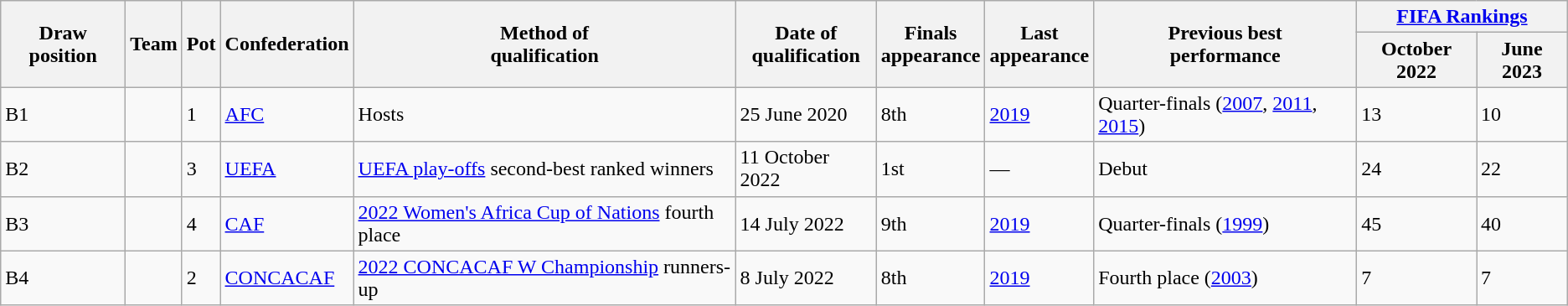<table class="wikitable sortable">
<tr>
<th rowspan=2>Draw position</th>
<th rowspan=2>Team</th>
<th rowspan=2>Pot</th>
<th rowspan=2>Confederation</th>
<th rowspan=2>Method of<br>qualification</th>
<th rowspan=2>Date of<br>qualification</th>
<th rowspan=2 data-sort-type="number">Finals<br>appearance</th>
<th rowspan=2>Last<br>appearance</th>
<th rowspan=2>Previous best<br>performance</th>
<th colspan=2><a href='#'>FIFA Rankings</a></th>
</tr>
<tr>
<th>October 2022</th>
<th>June 2023</th>
</tr>
<tr>
<td>B1</td>
<td style=white-space:nowrap></td>
<td>1</td>
<td><a href='#'>AFC</a></td>
<td data-sort-value="*">Hosts</td>
<td>25 June 2020</td>
<td>8th</td>
<td><a href='#'>2019</a></td>
<td data-sort-value="5">Quarter-finals (<a href='#'>2007</a>, <a href='#'>2011</a>, <a href='#'>2015</a>)</td>
<td>13</td>
<td>10</td>
</tr>
<tr>
<td>B2</td>
<td style=white-space:nowrap></td>
<td>3</td>
<td><a href='#'>UEFA</a></td>
<td><a href='#'>UEFA play-offs</a> second-best ranked winners</td>
<td>11 October 2022</td>
<td>1st</td>
<td>—</td>
<td data-sort-value="99">Debut</td>
<td>24</td>
<td>22</td>
</tr>
<tr>
<td>B3</td>
<td style=white-space:nowrap></td>
<td>4</td>
<td><a href='#'>CAF</a></td>
<td><a href='#'>2022 Women's Africa Cup of Nations</a> fourth place</td>
<td>14 July 2022</td>
<td>9th</td>
<td><a href='#'>2019</a></td>
<td data-sort-value="5">Quarter-finals (<a href='#'>1999</a>)</td>
<td>45</td>
<td>40</td>
</tr>
<tr>
<td>B4</td>
<td style=white-space:nowrap></td>
<td>2</td>
<td><a href='#'>CONCACAF</a></td>
<td><a href='#'>2022 CONCACAF W Championship</a> runners-up</td>
<td>8 July 2022</td>
<td>8th</td>
<td><a href='#'>2019</a></td>
<td data-sort-value="4">Fourth place (<a href='#'>2003</a>)</td>
<td>7</td>
<td>7</td>
</tr>
</table>
